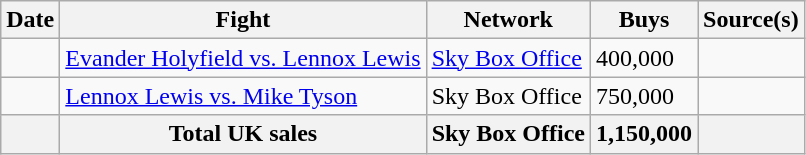<table class="wikitable sortable">
<tr>
<th>Date</th>
<th>Fight</th>
<th>Network</th>
<th>Buys</th>
<th>Source(s)</th>
</tr>
<tr>
<td></td>
<td><a href='#'>Evander Holyfield vs. Lennox Lewis</a></td>
<td><a href='#'>Sky Box Office</a></td>
<td>400,000</td>
<td></td>
</tr>
<tr>
<td></td>
<td><a href='#'>Lennox Lewis vs. Mike Tyson</a></td>
<td>Sky Box Office</td>
<td>750,000</td>
<td></td>
</tr>
<tr>
<th></th>
<th>Total UK sales</th>
<th>Sky Box Office</th>
<th>1,150,000</th>
<th></th>
</tr>
</table>
